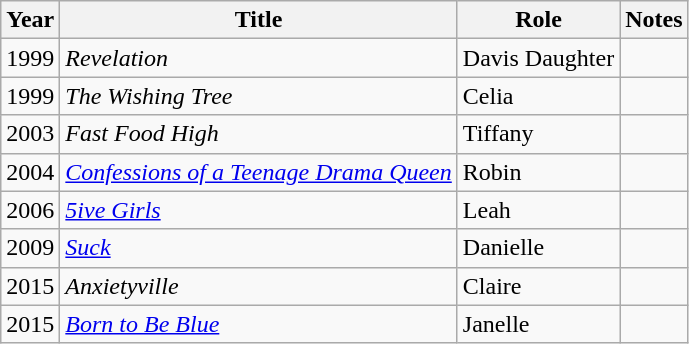<table class="wikitable sortable">
<tr>
<th>Year</th>
<th>Title</th>
<th>Role</th>
<th>Notes</th>
</tr>
<tr>
<td>1999</td>
<td><em>Revelation</em></td>
<td>Davis Daughter</td>
<td></td>
</tr>
<tr>
<td>1999</td>
<td data-sort-value="Wishing Tree, The"><em>The Wishing Tree</em></td>
<td>Celia</td>
<td></td>
</tr>
<tr>
<td>2003</td>
<td><em>Fast Food High</em></td>
<td>Tiffany</td>
<td></td>
</tr>
<tr>
<td>2004</td>
<td><em><a href='#'>Confessions of a Teenage Drama Queen</a></em></td>
<td>Robin</td>
<td></td>
</tr>
<tr>
<td>2006</td>
<td><em><a href='#'>5ive Girls</a></em></td>
<td>Leah</td>
<td></td>
</tr>
<tr>
<td>2009</td>
<td><a href='#'><em>Suck</em></a></td>
<td>Danielle</td>
<td></td>
</tr>
<tr>
<td>2015</td>
<td><em>Anxietyville</em></td>
<td>Claire</td>
<td></td>
</tr>
<tr>
<td>2015</td>
<td><a href='#'><em>Born to Be Blue</em></a></td>
<td>Janelle</td>
<td></td>
</tr>
</table>
